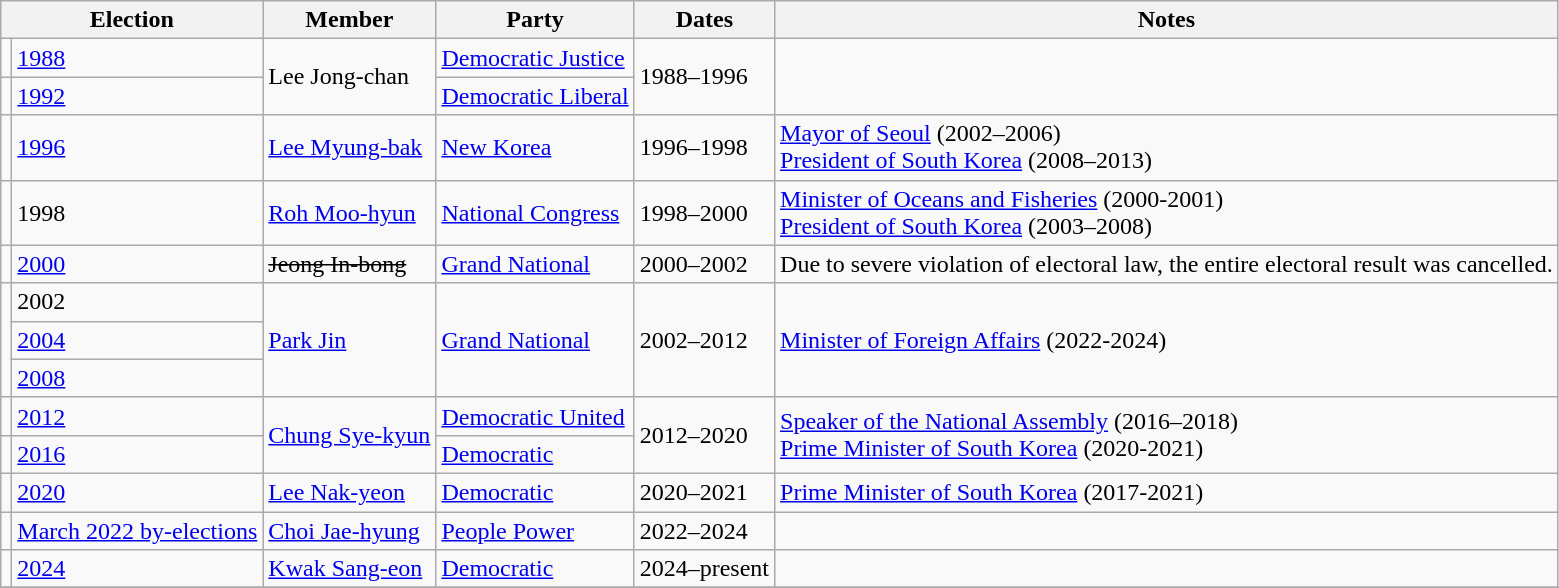<table class="wikitable">
<tr>
<th colspan="2">Election</th>
<th>Member</th>
<th>Party</th>
<th>Dates</th>
<th>Notes</th>
</tr>
<tr>
<td bgcolor=></td>
<td><a href='#'>1988</a></td>
<td rowspan="2">Lee Jong-chan</td>
<td><a href='#'>Democratic Justice</a></td>
<td rowspan="2">1988–1996</td>
<td rowspan="2"></td>
</tr>
<tr>
<td bgcolor=></td>
<td><a href='#'>1992</a></td>
<td><a href='#'>Democratic Liberal</a></td>
</tr>
<tr>
<td bgcolor=></td>
<td><a href='#'>1996</a></td>
<td><a href='#'>Lee Myung-bak</a></td>
<td><a href='#'>New Korea</a></td>
<td>1996–1998</td>
<td><a href='#'>Mayor of Seoul</a> (2002–2006)<br><a href='#'>President of South Korea</a> (2008–2013)</td>
</tr>
<tr>
<td bgcolor=></td>
<td>1998</td>
<td><a href='#'>Roh Moo-hyun</a></td>
<td><a href='#'>National Congress</a></td>
<td>1998–2000</td>
<td><a href='#'>Minister of Oceans and Fisheries</a> (2000-2001)<br><a href='#'>President of South Korea</a> (2003–2008)</td>
</tr>
<tr>
<td bgcolor=></td>
<td><a href='#'>2000</a></td>
<td><del>Jeong In-bong</del></td>
<td><a href='#'>Grand National</a></td>
<td>2000–2002</td>
<td>Due to severe violation of electoral law, the entire electoral result was cancelled.</td>
</tr>
<tr>
<td rowspan="3" bgcolor=></td>
<td>2002</td>
<td rowspan="3"><a href='#'>Park Jin</a></td>
<td rowspan="3"><a href='#'>Grand National</a></td>
<td rowspan="3">2002–2012</td>
<td rowspan="3"><a href='#'>Minister of Foreign Affairs</a> (2022-2024)</td>
</tr>
<tr>
<td><a href='#'>2004</a></td>
</tr>
<tr>
<td><a href='#'>2008</a></td>
</tr>
<tr>
<td bgcolor=></td>
<td><a href='#'>2012</a></td>
<td rowspan="2"><a href='#'>Chung Sye-kyun</a></td>
<td><a href='#'>Democratic United</a></td>
<td rowspan="2">2012–2020</td>
<td rowspan="2"><a href='#'>Speaker of the National Assembly</a> (2016–2018)<br><a href='#'>Prime Minister of South Korea</a> (2020-2021)</td>
</tr>
<tr>
<td bgcolor=></td>
<td><a href='#'>2016</a></td>
<td><a href='#'>Democratic</a></td>
</tr>
<tr>
<td bgcolor=></td>
<td><a href='#'>2020</a></td>
<td><a href='#'>Lee Nak-yeon</a></td>
<td><a href='#'>Democratic</a></td>
<td>2020–2021</td>
<td><a href='#'>Prime Minister of South Korea</a> (2017-2021)</td>
</tr>
<tr>
<td bgcolor=></td>
<td><a href='#'>March 2022 by-elections</a></td>
<td><a href='#'>Choi Jae-hyung</a></td>
<td><a href='#'>People Power</a></td>
<td>2022–2024</td>
</tr>
<tr>
<td bgcolor=></td>
<td><a href='#'>2024</a></td>
<td><a href='#'>Kwak Sang-eon</a></td>
<td><a href='#'>Democratic</a></td>
<td>2024–present</td>
<td></td>
</tr>
<tr>
</tr>
</table>
